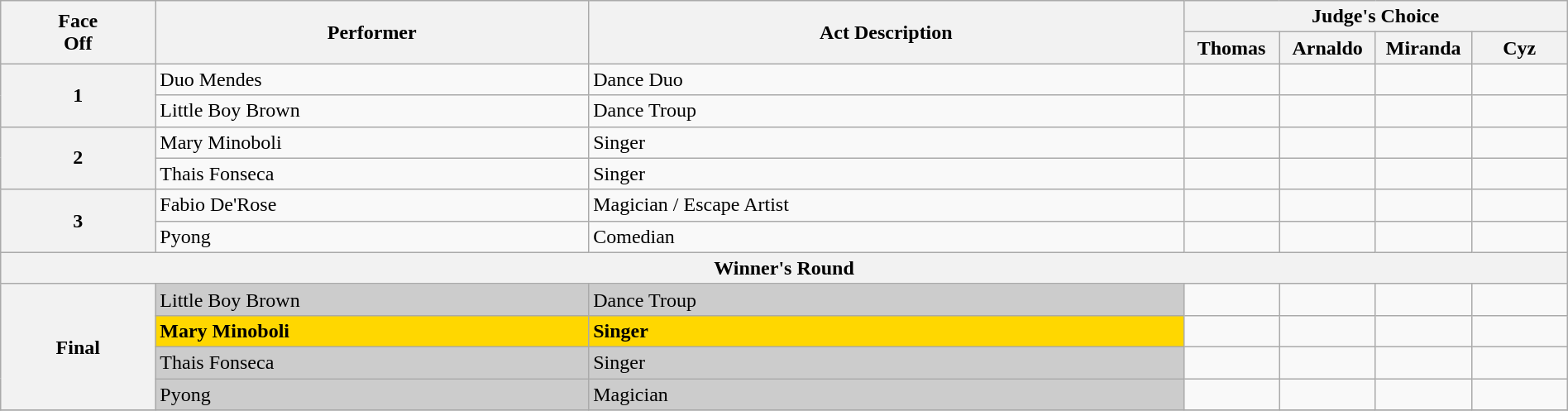<table class="wikitable" width="100%">
<tr>
<th rowspan=2>Face<br>Off</th>
<th rowspan=2>Performer</th>
<th rowspan=2>Act Description</th>
<th colspan=4>Judge's Choice</th>
</tr>
<tr>
<th width="70">Thomas</th>
<th width="70">Arnaldo</th>
<th width="70">Miranda</th>
<th width="70">Cyz</th>
</tr>
<tr>
<th rowspan=2>1</th>
<td>Duo Mendes</td>
<td>Dance Duo</td>
<td></td>
<td></td>
<td></td>
<td></td>
</tr>
<tr>
<td>Little Boy Brown</td>
<td>Dance Troup</td>
<td></td>
<td></td>
<td></td>
<td></td>
</tr>
<tr>
<th rowspan=2>2</th>
<td>Mary Minoboli</td>
<td>Singer</td>
<td></td>
<td></td>
<td></td>
<td></td>
</tr>
<tr>
<td>Thais Fonseca</td>
<td>Singer</td>
<td></td>
<td></td>
<td></td>
<td></td>
</tr>
<tr>
<th rowspan=2>3</th>
<td>Fabio De'Rose</td>
<td>Magician / Escape Artist</td>
<td></td>
<td></td>
<td></td>
<td></td>
</tr>
<tr>
<td>Pyong</td>
<td>Comedian</td>
<td></td>
<td></td>
<td></td>
<td></td>
</tr>
<tr>
<th colspan=7>Winner's Round</th>
</tr>
<tr>
<th rowspan=4>Final</th>
<td bgcolor="CCCCCC">Little Boy Brown</td>
<td bgcolor="CCCCCC">Dance Troup</td>
<td></td>
<td></td>
<td></td>
<td></td>
</tr>
<tr>
<td bgcolor="FFD700"><strong>Mary Minoboli</strong></td>
<td bgcolor="FFD700"><strong>Singer</strong></td>
<td></td>
<td></td>
<td></td>
<td></td>
</tr>
<tr>
<td bgcolor="CCCCCC">Thais Fonseca</td>
<td bgcolor="CCCCCC">Singer</td>
<td></td>
<td></td>
<td></td>
<td></td>
</tr>
<tr>
<td bgcolor="CCCCCC">Pyong</td>
<td bgcolor="CCCCCC">Magician</td>
<td></td>
<td></td>
<td></td>
<td></td>
</tr>
<tr>
</tr>
</table>
